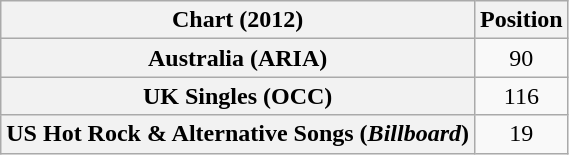<table class="wikitable plainrowheaders sortable" style="text-align:center;">
<tr>
<th>Chart (2012)</th>
<th>Position</th>
</tr>
<tr>
<th scope="row">Australia (ARIA)</th>
<td>90</td>
</tr>
<tr>
<th scope="row">UK Singles (OCC)</th>
<td>116</td>
</tr>
<tr>
<th scope="row">US Hot Rock & Alternative Songs (<em>Billboard</em>)</th>
<td>19</td>
</tr>
</table>
